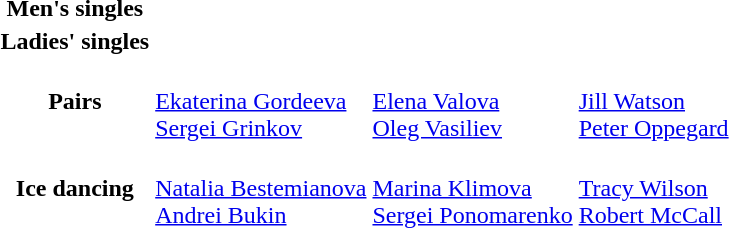<table>
<tr>
<th scope="row">Men's singles<br></th>
<td></td>
<td></td>
<td></td>
</tr>
<tr>
<th scope="row">Ladies' singles<br></th>
<td></td>
<td></td>
<td></td>
</tr>
<tr>
<th scope="row">Pairs<br></th>
<td><br><a href='#'>Ekaterina Gordeeva</a><br><a href='#'>Sergei Grinkov</a></td>
<td><br><a href='#'>Elena Valova</a><br><a href='#'>Oleg Vasiliev</a></td>
<td><br><a href='#'>Jill Watson</a><br><a href='#'>Peter Oppegard</a></td>
</tr>
<tr>
<th scope="row">Ice dancing<br></th>
<td><br><a href='#'>Natalia Bestemianova</a><br><a href='#'>Andrei Bukin</a></td>
<td><br><a href='#'>Marina Klimova</a><br><a href='#'>Sergei Ponomarenko</a></td>
<td><br><a href='#'>Tracy Wilson</a><br><a href='#'>Robert McCall</a></td>
</tr>
</table>
